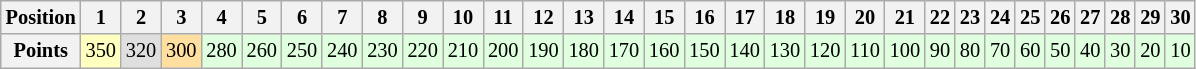<table class="wikitable" style="font-size: 85%; text-align:center">
<tr>
<th>Position</th>
<th>1</th>
<th>2</th>
<th>3</th>
<th>4</th>
<th>5</th>
<th>6</th>
<th>7</th>
<th>8</th>
<th>9</th>
<th>10</th>
<th>11</th>
<th>12</th>
<th>13</th>
<th>14</th>
<th>15</th>
<th>16</th>
<th>17</th>
<th>18</th>
<th>19</th>
<th>20</th>
<th>21</th>
<th>22</th>
<th>23</th>
<th>24</th>
<th>25</th>
<th>26</th>
<th>27</th>
<th>28</th>
<th>29</th>
<th>30</th>
</tr>
<tr>
<th>Points</th>
<td style="background:#ffffbf;">350</td>
<td style="background:#dfdfdf;">320</td>
<td style="background:#ffdf9f;">300</td>
<td style="background:#dfffdf;">280</td>
<td style="background:#dfffdf;">260</td>
<td style="background:#dfffdf;">250</td>
<td style="background:#dfffdf;">240</td>
<td style="background:#dfffdf;">230</td>
<td style="background:#dfffdf;">220</td>
<td style="background:#dfffdf;">210</td>
<td style="background:#dfffdf;">200</td>
<td style="background:#dfffdf;">190</td>
<td style="background:#dfffdf;">180</td>
<td style="background:#dfffdf;">170</td>
<td style="background:#dfffdf;">160</td>
<td style="background:#dfffdf;">150</td>
<td style="background:#dfffdf;">140</td>
<td style="background:#dfffdf;">130</td>
<td style="background:#dfffdf;">120</td>
<td style="background:#dfffdf;">110</td>
<td style="background:#dfffdf;">100</td>
<td style="background:#dfffdf;">90</td>
<td style="background:#dfffdf;">80</td>
<td style="background:#dfffdf;">70</td>
<td style="background:#dfffdf;">60</td>
<td style="background:#dfffdf;">50</td>
<td style="background:#dfffdf;">40</td>
<td style="background:#dfffdf;">30</td>
<td style="background:#dfffdf;">20</td>
<td style="background:#dfffdf;">10</td>
</tr>
</table>
